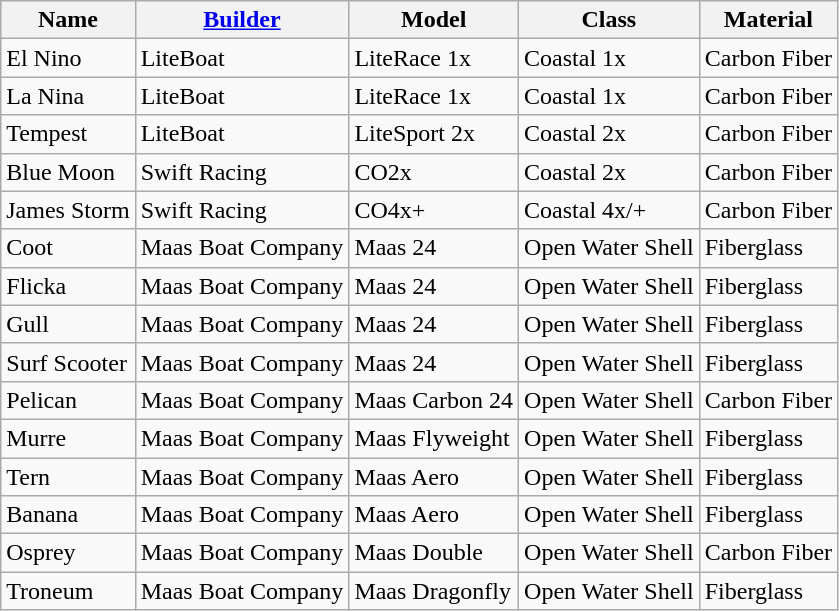<table class="wikitable sortable mw-collapsible">
<tr>
<th>Name</th>
<th><a href='#'>Builder</a></th>
<th>Model</th>
<th>Class</th>
<th>Material</th>
</tr>
<tr>
<td>El Nino</td>
<td>LiteBoat</td>
<td>LiteRace 1x</td>
<td>Coastal 1x</td>
<td>Carbon Fiber</td>
</tr>
<tr>
<td>La Nina</td>
<td>LiteBoat</td>
<td>LiteRace 1x</td>
<td>Coastal 1x</td>
<td>Carbon Fiber</td>
</tr>
<tr>
<td>Tempest</td>
<td>LiteBoat</td>
<td>LiteSport 2x</td>
<td>Coastal 2x</td>
<td>Carbon Fiber</td>
</tr>
<tr>
<td>Blue Moon</td>
<td>Swift Racing</td>
<td>CO2x</td>
<td>Coastal 2x</td>
<td>Carbon Fiber</td>
</tr>
<tr>
<td>James Storm</td>
<td>Swift Racing</td>
<td>CO4x+</td>
<td>Coastal 4x/+</td>
<td>Carbon Fiber</td>
</tr>
<tr>
<td>Coot</td>
<td>Maas Boat Company</td>
<td>Maas 24</td>
<td>Open Water Shell</td>
<td>Fiberglass</td>
</tr>
<tr>
<td>Flicka</td>
<td>Maas Boat Company</td>
<td>Maas 24</td>
<td>Open Water Shell</td>
<td>Fiberglass</td>
</tr>
<tr>
<td>Gull</td>
<td>Maas Boat Company</td>
<td>Maas 24</td>
<td>Open Water Shell</td>
<td>Fiberglass</td>
</tr>
<tr>
<td>Surf Scooter</td>
<td>Maas Boat Company</td>
<td>Maas 24</td>
<td>Open Water Shell</td>
<td>Fiberglass</td>
</tr>
<tr>
<td>Pelican</td>
<td>Maas Boat Company</td>
<td>Maas Carbon 24</td>
<td>Open Water Shell</td>
<td>Carbon Fiber</td>
</tr>
<tr>
<td>Murre</td>
<td>Maas Boat Company</td>
<td>Maas Flyweight</td>
<td>Open Water Shell</td>
<td>Fiberglass</td>
</tr>
<tr>
<td>Tern</td>
<td>Maas Boat Company</td>
<td>Maas Aero</td>
<td>Open Water Shell</td>
<td>Fiberglass</td>
</tr>
<tr>
<td>Banana</td>
<td>Maas Boat Company</td>
<td>Maas Aero</td>
<td>Open Water Shell</td>
<td>Fiberglass</td>
</tr>
<tr>
<td>Osprey</td>
<td>Maas Boat Company</td>
<td>Maas Double</td>
<td>Open Water Shell</td>
<td>Carbon Fiber</td>
</tr>
<tr>
<td>Troneum</td>
<td>Maas Boat Company</td>
<td>Maas Dragonfly</td>
<td>Open Water Shell</td>
<td>Fiberglass</td>
</tr>
</table>
